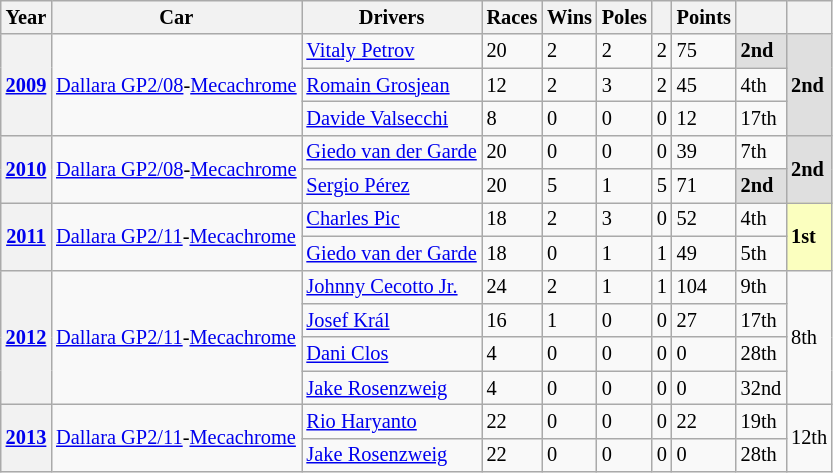<table class="wikitable" style="font-size:85%">
<tr>
<th>Year</th>
<th>Car</th>
<th>Drivers</th>
<th>Races</th>
<th>Wins</th>
<th>Poles</th>
<th></th>
<th>Points</th>
<th></th>
<th></th>
</tr>
<tr>
<th rowspan="3"><a href='#'>2009</a></th>
<td rowspan="3"><a href='#'>Dallara GP2/08</a>-<a href='#'>Mecachrome</a></td>
<td align="left"> <a href='#'>Vitaly Petrov</a></td>
<td>20</td>
<td>2</td>
<td>2</td>
<td>2</td>
<td>75</td>
<td style="background:#DFDFDF;"><strong>2nd</strong></td>
<td rowspan="3" style="background:#DFDFDF;"><strong>2nd</strong></td>
</tr>
<tr>
<td align="left"> <a href='#'>Romain Grosjean</a></td>
<td>12</td>
<td>2</td>
<td>3</td>
<td>2</td>
<td>45</td>
<td>4th</td>
</tr>
<tr>
<td align="left"> <a href='#'>Davide Valsecchi</a></td>
<td>8</td>
<td>0</td>
<td>0</td>
<td>0</td>
<td>12</td>
<td>17th</td>
</tr>
<tr>
<th rowspan="2"><a href='#'>2010</a></th>
<td rowspan="2"><a href='#'>Dallara GP2/08</a>-<a href='#'>Mecachrome</a></td>
<td> <a href='#'>Giedo van der Garde</a></td>
<td>20</td>
<td>0</td>
<td>0</td>
<td>0</td>
<td>39</td>
<td>7th</td>
<td rowspan=2 style="background:#DFDFDF;"><strong>2nd</strong></td>
</tr>
<tr>
<td> <a href='#'>Sergio Pérez</a></td>
<td>20</td>
<td>5</td>
<td>1</td>
<td>5</td>
<td>71</td>
<td style="background:#DFDFDF;"><strong>2nd</strong></td>
</tr>
<tr>
<th rowspan="2"><a href='#'>2011</a></th>
<td rowspan="2"><a href='#'>Dallara GP2/11</a>-<a href='#'>Mecachrome</a></td>
<td> <a href='#'>Charles Pic</a></td>
<td>18</td>
<td>2</td>
<td>3</td>
<td>0</td>
<td>52</td>
<td>4th</td>
<td rowspan=2 style="background:#FBFFBF;"><strong>1st</strong></td>
</tr>
<tr>
<td> <a href='#'>Giedo van der Garde</a></td>
<td>18</td>
<td>0</td>
<td>1</td>
<td>1</td>
<td>49</td>
<td>5th</td>
</tr>
<tr>
<th rowspan="4"><a href='#'>2012</a></th>
<td rowspan="4"><a href='#'>Dallara GP2/11</a>-<a href='#'>Mecachrome</a></td>
<td> <a href='#'>Johnny Cecotto Jr.</a></td>
<td>24</td>
<td>2</td>
<td>1</td>
<td>1</td>
<td>104</td>
<td>9th</td>
<td rowspan=4>8th</td>
</tr>
<tr>
<td> <a href='#'>Josef Král</a></td>
<td>16</td>
<td>1</td>
<td>0</td>
<td>0</td>
<td>27</td>
<td>17th</td>
</tr>
<tr>
<td> <a href='#'>Dani Clos</a></td>
<td>4</td>
<td>0</td>
<td>0</td>
<td>0</td>
<td>0</td>
<td>28th</td>
</tr>
<tr>
<td> <a href='#'>Jake Rosenzweig</a></td>
<td>4</td>
<td>0</td>
<td>0</td>
<td>0</td>
<td>0</td>
<td>32nd</td>
</tr>
<tr>
<th rowspan="2"><a href='#'>2013</a></th>
<td rowspan="2"><a href='#'>Dallara GP2/11</a>-<a href='#'>Mecachrome</a></td>
<td> <a href='#'>Rio Haryanto</a></td>
<td>22</td>
<td>0</td>
<td>0</td>
<td>0</td>
<td>22</td>
<td>19th</td>
<td rowspan=2>12th</td>
</tr>
<tr>
<td> <a href='#'>Jake Rosenzweig</a></td>
<td>22</td>
<td>0</td>
<td>0</td>
<td>0</td>
<td>0</td>
<td>28th</td>
</tr>
</table>
